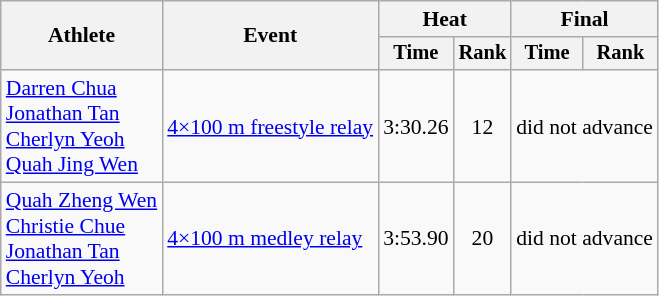<table class="wikitable" style="text-align:center; font-size:90%">
<tr>
<th rowspan=2>Athlete</th>
<th rowspan=2>Event</th>
<th colspan=2>Heat</th>
<th colspan=2>Final</th>
</tr>
<tr style="font-size:95%">
<th>Time</th>
<th>Rank</th>
<th>Time</th>
<th>Rank</th>
</tr>
<tr>
<td align=left><a href='#'>Darren Chua</a><br><a href='#'>Jonathan Tan</a><br><a href='#'>Cherlyn Yeoh</a><br><a href='#'>Quah Jing Wen</a></td>
<td align=left><a href='#'>4×100 m freestyle relay</a></td>
<td>3:30.26</td>
<td>12</td>
<td colspan=2>did not advance</td>
</tr>
<tr>
<td align=left><a href='#'>Quah Zheng Wen</a><br><a href='#'>Christie Chue</a><br><a href='#'>Jonathan Tan</a><br><a href='#'>Cherlyn Yeoh</a></td>
<td align=left><a href='#'>4×100 m medley relay</a></td>
<td>3:53.90</td>
<td>20</td>
<td colspan=2>did not advance</td>
</tr>
</table>
